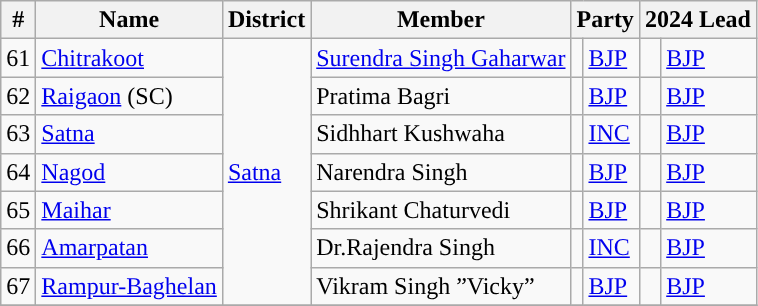<table class="wikitable">
<tr>
<th>#</th>
<th>Name</th>
<th>District</th>
<th>Member</th>
<th colspan="2">Party</th>
<th colspan="2">2024 Lead</th>
</tr>
<tr>
<td>61</td>
<td><a href='#'>Chitrakoot</a></td>
<td rowspan="7"><a href='#'>Satna</a></td>
<td><a href='#'>Surendra Singh Gaharwar</a></td>
<td style="background-color: "></td>
<td><a href='#'>BJP</a></td>
<td style="background-color: "></td>
<td><a href='#'>BJP</a></td>
</tr>
<tr>
<td>62</td>
<td><a href='#'>Raigaon</a> (SC)</td>
<td>Pratima Bagri</td>
<td style="background-color: "></td>
<td><a href='#'>BJP</a></td>
<td style="background-color: "></td>
<td><a href='#'>BJP</a></td>
</tr>
<tr>
<td>63</td>
<td><a href='#'>Satna</a></td>
<td>Sidhhart Kushwaha</td>
<td style="background-color: "></td>
<td><a href='#'>INC</a></td>
<td style="background-color: "></td>
<td><a href='#'>BJP</a></td>
</tr>
<tr>
<td>64</td>
<td><a href='#'>Nagod</a></td>
<td>Narendra Singh</td>
<td style="background-color: "></td>
<td><a href='#'>BJP</a></td>
<td style="background-color: "></td>
<td><a href='#'>BJP</a></td>
</tr>
<tr>
<td>65</td>
<td><a href='#'>Maihar</a></td>
<td>Shrikant Chaturvedi</td>
<td style="background-color: "></td>
<td><a href='#'>BJP</a></td>
<td style="background-color: "></td>
<td><a href='#'>BJP</a></td>
</tr>
<tr>
<td>66</td>
<td><a href='#'>Amarpatan</a></td>
<td>Dr.Rajendra Singh</td>
<td style="background-color: "></td>
<td><a href='#'>INC</a></td>
<td style="background-color: "></td>
<td><a href='#'>BJP</a></td>
</tr>
<tr>
<td>67</td>
<td><a href='#'>Rampur-Baghelan</a></td>
<td>Vikram Singh ”Vicky”</td>
<td style="background-color: "></td>
<td><a href='#'>BJP</a></td>
<td style="background-color: "></td>
<td><a href='#'>BJP</a></td>
</tr>
<tr>
</tr>
</table>
